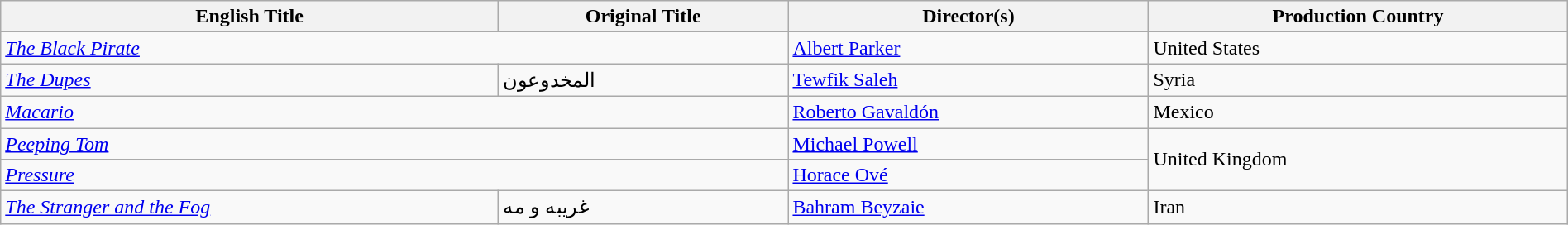<table class="wikitable" style="width:100%; margin-bottom:4px">
<tr>
<th>English Title</th>
<th>Original Title</th>
<th>Director(s)</th>
<th>Production Country</th>
</tr>
<tr>
<td colspan="2"><em><a href='#'>The Black Pirate</a></em></td>
<td><a href='#'>Albert Parker</a></td>
<td>United States</td>
</tr>
<tr>
<td><em><a href='#'>The Dupes</a></em></td>
<td>المخدوعون</td>
<td><a href='#'>Tewfik Saleh</a></td>
<td>Syria</td>
</tr>
<tr>
<td colspan="2"><em><a href='#'>Macario</a></em></td>
<td><a href='#'>Roberto Gavaldón</a></td>
<td>Mexico</td>
</tr>
<tr>
<td colspan="2"><em><a href='#'>Peeping Tom</a></em></td>
<td><a href='#'>Michael Powell</a></td>
<td rowspan="2">United Kingdom</td>
</tr>
<tr>
<td colspan="2"><em><a href='#'>Pressure</a></em></td>
<td><a href='#'>Horace Ové</a></td>
</tr>
<tr>
<td><em><a href='#'>The Stranger and the Fog</a></em></td>
<td>غریبه و مه</td>
<td><a href='#'>Bahram Beyzaie</a></td>
<td>Iran</td>
</tr>
</table>
